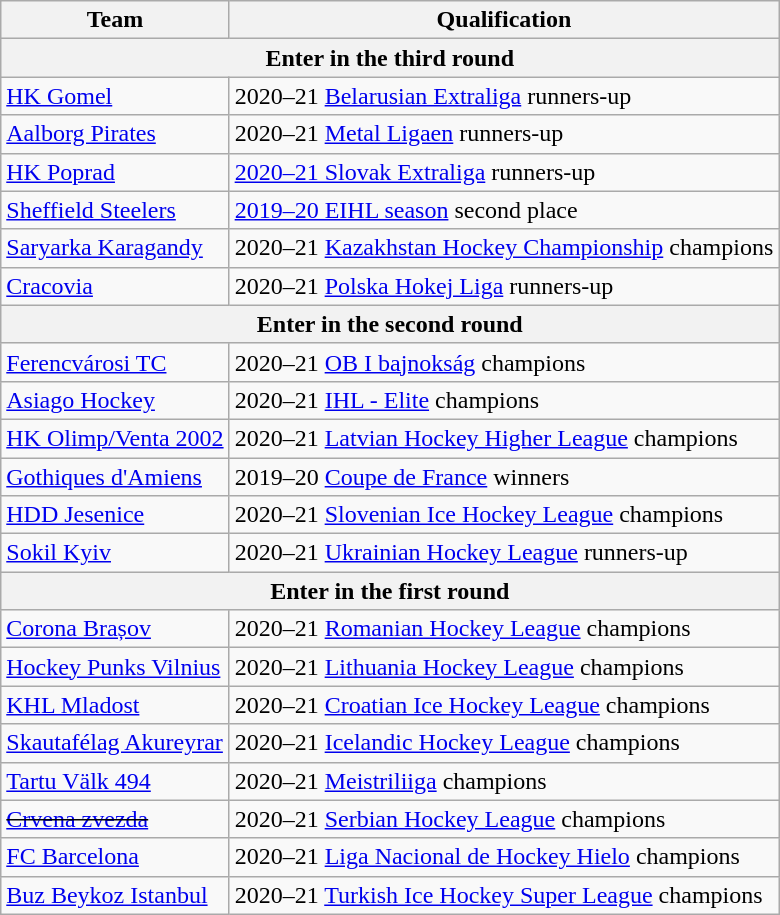<table class="wikitable">
<tr>
<th>Team</th>
<th>Qualification</th>
</tr>
<tr>
<th colspan=2>Enter in the third round</th>
</tr>
<tr>
<td> <a href='#'>HK Gomel</a></td>
<td>2020–21 <a href='#'>Belarusian Extraliga</a> runners-up</td>
</tr>
<tr>
<td> <a href='#'>Aalborg Pirates</a></td>
<td>2020–21 <a href='#'>Metal Ligaen</a> runners-up</td>
</tr>
<tr>
<td> <a href='#'>HK Poprad</a></td>
<td><a href='#'>2020–21 Slovak Extraliga</a> runners-up</td>
</tr>
<tr>
<td> <a href='#'>Sheffield Steelers</a></td>
<td><a href='#'>2019–20 EIHL season</a> second place</td>
</tr>
<tr>
<td> <a href='#'>Saryarka Karagandy</a></td>
<td>2020–21 <a href='#'>Kazakhstan Hockey Championship</a> champions</td>
</tr>
<tr>
<td> <a href='#'>Cracovia</a></td>
<td>2020–21 <a href='#'>Polska Hokej Liga</a> runners-up</td>
</tr>
<tr>
<th colspan=2>Enter in the second round</th>
</tr>
<tr>
<td> <a href='#'>Ferencvárosi TC</a></td>
<td>2020–21 <a href='#'>OB I bajnokság</a> champions</td>
</tr>
<tr>
<td> <a href='#'>Asiago Hockey</a></td>
<td>2020–21 <a href='#'>IHL - Elite</a> champions</td>
</tr>
<tr>
<td> <a href='#'>HK Olimp/Venta 2002</a></td>
<td>2020–21 <a href='#'>Latvian Hockey Higher League</a> champions</td>
</tr>
<tr>
<td> <a href='#'>Gothiques d'Amiens</a></td>
<td>2019–20 <a href='#'>Coupe de France</a> winners</td>
</tr>
<tr>
<td> <a href='#'>HDD Jesenice</a></td>
<td>2020–21 <a href='#'>Slovenian Ice Hockey League</a> champions</td>
</tr>
<tr>
<td> <a href='#'>Sokil Kyiv</a></td>
<td>2020–21 <a href='#'>Ukrainian Hockey League</a> runners-up</td>
</tr>
<tr>
<th colspan=2>Enter in the first round</th>
</tr>
<tr>
<td> <a href='#'>Corona Brașov</a></td>
<td>2020–21 <a href='#'>Romanian Hockey League</a> champions</td>
</tr>
<tr>
<td> <a href='#'>Hockey Punks Vilnius</a></td>
<td>2020–21 <a href='#'>Lithuania Hockey League</a> champions</td>
</tr>
<tr>
<td> <a href='#'>KHL Mladost</a></td>
<td>2020–21 <a href='#'>Croatian Ice Hockey League</a> champions</td>
</tr>
<tr>
<td> <a href='#'>Skautafélag Akureyrar</a></td>
<td>2020–21 <a href='#'>Icelandic Hockey League</a> champions</td>
</tr>
<tr>
<td> <a href='#'>Tartu Välk 494</a></td>
<td>2020–21 <a href='#'>Meistriliiga</a> champions</td>
</tr>
<tr>
<td> <s><a href='#'>Crvena zvezda</a></s></td>
<td>2020–21 <a href='#'>Serbian Hockey League</a> champions</td>
</tr>
<tr>
<td> <a href='#'>FC Barcelona</a></td>
<td>2020–21 <a href='#'>Liga Nacional de Hockey Hielo</a> champions</td>
</tr>
<tr>
<td> <a href='#'>Buz Beykoz Istanbul</a></td>
<td>2020–21 <a href='#'>Turkish Ice Hockey Super League</a> champions</td>
</tr>
</table>
